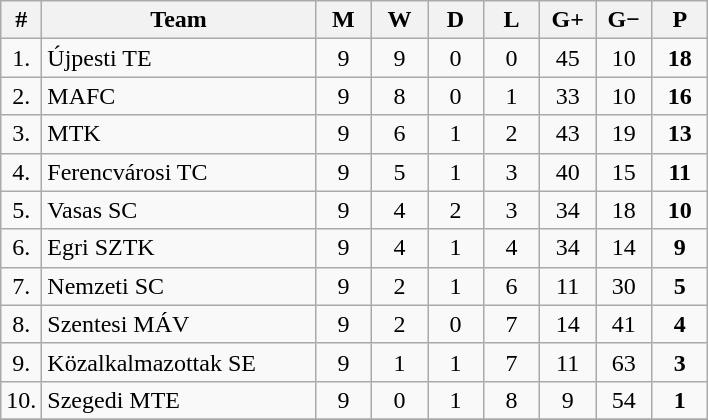<table class="wikitable" style="text-align: center;">
<tr>
<th width="15">#</th>
<th width="175">Team</th>
<th width="30">M</th>
<th width="30">W</th>
<th width="30">D</th>
<th width="30">L</th>
<th width="30">G+</th>
<th width="30">G−</th>
<th width="30">P</th>
</tr>
<tr>
<td>1.</td>
<td align="left">Újpesti TE</td>
<td>9</td>
<td>9</td>
<td>0</td>
<td>0</td>
<td>45</td>
<td>10</td>
<td><strong>18</strong></td>
</tr>
<tr>
<td>2.</td>
<td align="left">MAFC</td>
<td>9</td>
<td>8</td>
<td>0</td>
<td>1</td>
<td>33</td>
<td>10</td>
<td><strong>16</strong></td>
</tr>
<tr>
<td>3.</td>
<td align="left">MTK</td>
<td>9</td>
<td>6</td>
<td>1</td>
<td>2</td>
<td>43</td>
<td>19</td>
<td><strong>13</strong></td>
</tr>
<tr>
<td>4.</td>
<td align="left">Ferencvárosi TC</td>
<td>9</td>
<td>5</td>
<td>1</td>
<td>3</td>
<td>40</td>
<td>15</td>
<td><strong>11</strong></td>
</tr>
<tr>
<td>5.</td>
<td align="left">Vasas SC</td>
<td>9</td>
<td>4</td>
<td>2</td>
<td>3</td>
<td>34</td>
<td>18</td>
<td><strong>10</strong></td>
</tr>
<tr>
<td>6.</td>
<td align="left">Egri SZTK</td>
<td>9</td>
<td>4</td>
<td>1</td>
<td>4</td>
<td>34</td>
<td>14</td>
<td><strong>9</strong></td>
</tr>
<tr>
<td>7.</td>
<td align="left">Nemzeti SC</td>
<td>9</td>
<td>2</td>
<td>1</td>
<td>6</td>
<td>11</td>
<td>30</td>
<td><strong>5</strong></td>
</tr>
<tr>
<td>8.</td>
<td align="left">Szentesi MÁV</td>
<td>9</td>
<td>2</td>
<td>0</td>
<td>7</td>
<td>14</td>
<td>41</td>
<td><strong>4</strong></td>
</tr>
<tr>
<td>9.</td>
<td align="left">Közalkalmazottak SE</td>
<td>9</td>
<td>1</td>
<td>1</td>
<td>7</td>
<td>11</td>
<td>63</td>
<td><strong>3</strong></td>
</tr>
<tr>
<td>10.</td>
<td align="left">Szegedi MTE</td>
<td>9</td>
<td>0</td>
<td>1</td>
<td>8</td>
<td>9</td>
<td>54</td>
<td><strong>1</strong></td>
</tr>
<tr>
</tr>
</table>
